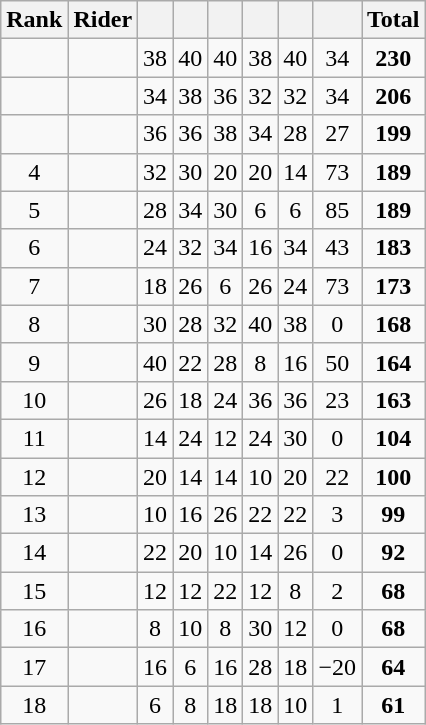<table class="wikitable sortable" style="text-align:center">
<tr>
<th data-sort-type="number">Rank</th>
<th>Rider</th>
<th></th>
<th></th>
<th></th>
<th></th>
<th></th>
<th></th>
<th>Total</th>
</tr>
<tr>
<td></td>
<td align=left></td>
<td>38</td>
<td>40</td>
<td>40</td>
<td>38</td>
<td>40</td>
<td>34</td>
<td><strong>230</strong></td>
</tr>
<tr>
<td></td>
<td align=left></td>
<td>34</td>
<td>38</td>
<td>36</td>
<td>32</td>
<td>32</td>
<td>34</td>
<td><strong>206</strong></td>
</tr>
<tr>
<td></td>
<td align=left></td>
<td>36</td>
<td>36</td>
<td>38</td>
<td>34</td>
<td>28</td>
<td>27</td>
<td><strong>199</strong></td>
</tr>
<tr>
<td>4</td>
<td align=left></td>
<td>32</td>
<td>30</td>
<td>20</td>
<td>20</td>
<td>14</td>
<td>73</td>
<td><strong>189</strong></td>
</tr>
<tr>
<td>5</td>
<td align=left></td>
<td>28</td>
<td>34</td>
<td>30</td>
<td>6</td>
<td>6</td>
<td>85</td>
<td><strong>189</strong></td>
</tr>
<tr>
<td>6</td>
<td align=left></td>
<td>24</td>
<td>32</td>
<td>34</td>
<td>16</td>
<td>34</td>
<td>43</td>
<td><strong>183</strong></td>
</tr>
<tr>
<td>7</td>
<td align=left></td>
<td>18</td>
<td>26</td>
<td>6</td>
<td>26</td>
<td>24</td>
<td>73</td>
<td><strong>173</strong></td>
</tr>
<tr>
<td>8</td>
<td align=left></td>
<td>30</td>
<td>28</td>
<td>32</td>
<td>40</td>
<td>38</td>
<td>0</td>
<td><strong>168</strong></td>
</tr>
<tr>
<td>9</td>
<td align=left></td>
<td>40</td>
<td>22</td>
<td>28</td>
<td>8</td>
<td>16</td>
<td>50</td>
<td><strong>164</strong></td>
</tr>
<tr>
<td>10</td>
<td align=left></td>
<td>26</td>
<td>18</td>
<td>24</td>
<td>36</td>
<td>36</td>
<td>23</td>
<td><strong>163</strong></td>
</tr>
<tr>
<td>11</td>
<td align=left></td>
<td>14</td>
<td>24</td>
<td>12</td>
<td>24</td>
<td>30</td>
<td>0</td>
<td><strong>104</strong></td>
</tr>
<tr>
<td>12</td>
<td align=left></td>
<td>20</td>
<td>14</td>
<td>14</td>
<td>10</td>
<td>20</td>
<td>22</td>
<td><strong>100</strong></td>
</tr>
<tr>
<td>13</td>
<td align=left></td>
<td>10</td>
<td>16</td>
<td>26</td>
<td>22</td>
<td>22</td>
<td>3</td>
<td><strong>99</strong></td>
</tr>
<tr>
<td>14</td>
<td align=left></td>
<td>22</td>
<td>20</td>
<td>10</td>
<td>14</td>
<td>26</td>
<td>0</td>
<td><strong>92</strong></td>
</tr>
<tr>
<td>15</td>
<td align=left></td>
<td>12</td>
<td>12</td>
<td>22</td>
<td>12</td>
<td>8</td>
<td>2</td>
<td><strong>68</strong></td>
</tr>
<tr>
<td>16</td>
<td align=left></td>
<td>8</td>
<td>10</td>
<td>8</td>
<td>30</td>
<td>12</td>
<td>0</td>
<td><strong>68</strong></td>
</tr>
<tr>
<td>17</td>
<td align=left></td>
<td>16</td>
<td>6</td>
<td>16</td>
<td>28</td>
<td>18</td>
<td>−20</td>
<td><strong>64</strong></td>
</tr>
<tr>
<td>18</td>
<td align=left></td>
<td>6</td>
<td>8</td>
<td>18</td>
<td>18</td>
<td>10</td>
<td>1</td>
<td><strong>61</strong></td>
</tr>
</table>
